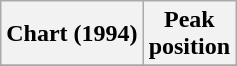<table class="wikitable plainrowheaders" style="text-align:center">
<tr>
<th scope="col">Chart (1994)</th>
<th scope="col">Peak<br> position</th>
</tr>
<tr>
</tr>
</table>
